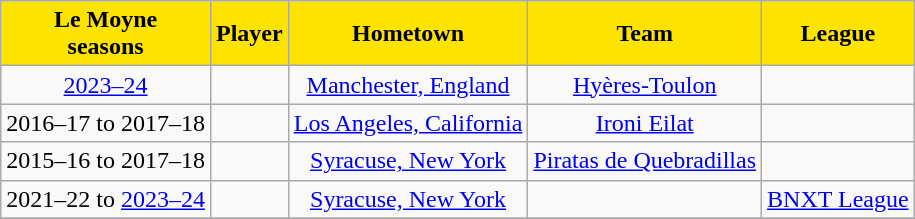<table class="wikitable sortable" style="text-align:center">
<tr>
<th style="background-color:#fce300;"><span>Le Moyne<br>seasons</span></th>
<th style="background-color:#fce300;"><span>Player</span></th>
<th style="background-color:#fce300;"><span>Hometown</span></th>
<th style="background-color:#fce300;"><span>Team</span></th>
<th style="background-color:#fce300;"><span>League</span></th>
</tr>
<tr>
<td><a href='#'>2023–24</a></td>
<td></td>
<td><a href='#'>Manchester, England</a></td>
<td><a href='#'>Hyères-Toulon</a></td>
<td></td>
</tr>
<tr>
<td>2016–17 to 2017–18</td>
<td></td>
<td><a href='#'>Los Angeles, California</a></td>
<td><a href='#'>Ironi Eilat</a></td>
<td></td>
</tr>
<tr>
<td>2015–16 to 2017–18</td>
<td></td>
<td><a href='#'>Syracuse, New York</a></td>
<td><a href='#'>Piratas de Quebradillas</a></td>
<td></td>
</tr>
<tr>
<td>2021–22 to <a href='#'>2023–24</a></td>
<td></td>
<td><a href='#'>Syracuse, New York</a></td>
<td></td>
<td><a href='#'>BNXT League</a></td>
</tr>
<tr>
</tr>
</table>
